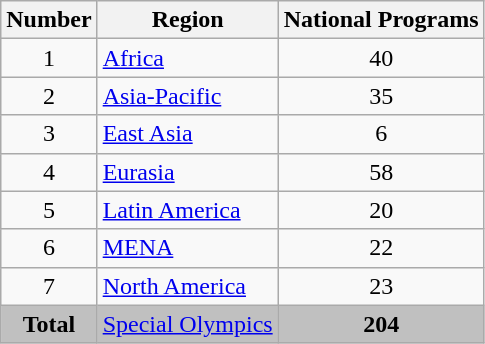<table class="wikitable sortable">
<tr>
<th>Number</th>
<th>Region</th>
<th>National Programs</th>
</tr>
<tr>
<td align=center>1</td>
<td><a href='#'>Africa</a></td>
<td align=center>40</td>
</tr>
<tr>
<td align=center>2</td>
<td><a href='#'>Asia-Pacific</a></td>
<td align=center>35</td>
</tr>
<tr>
<td align=center>3</td>
<td><a href='#'>East Asia</a></td>
<td align=center>6</td>
</tr>
<tr>
<td align=center>4</td>
<td><a href='#'>Eurasia</a></td>
<td align=center>58</td>
</tr>
<tr>
<td align=center>5</td>
<td><a href='#'>Latin America</a></td>
<td align=center>20</td>
</tr>
<tr>
<td align=center>6</td>
<td><a href='#'>MENA</a></td>
<td align=center>22</td>
</tr>
<tr>
<td align=center>7</td>
<td><a href='#'>North America</a></td>
<td align=center>23</td>
</tr>
<tr style="background:silver;">
<td align=center><strong>Total</strong></td>
<td><a href='#'>Special Olympics</a></td>
<td align=center><strong>204</strong></td>
</tr>
</table>
